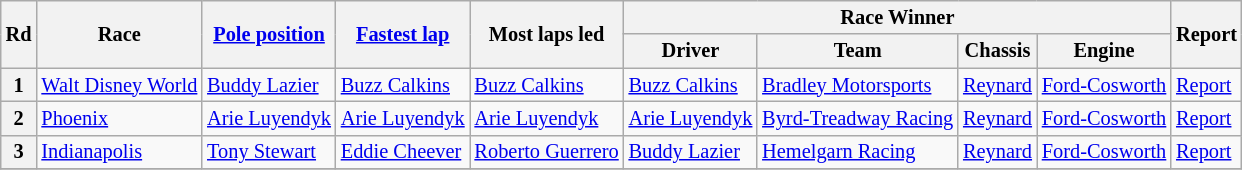<table class="wikitable" style="font-size: 85%">
<tr>
<th rowspan="2">Rd</th>
<th rowspan="2">Race</th>
<th rowspan="2"><a href='#'>Pole position</a></th>
<th rowspan="2"><a href='#'>Fastest lap</a></th>
<th rowspan="2">Most laps led</th>
<th colspan="4">Race Winner</th>
<th rowspan="2">Report</th>
</tr>
<tr>
<th>Driver</th>
<th>Team</th>
<th>Chassis</th>
<th>Engine</th>
</tr>
<tr>
<th>1</th>
<td><a href='#'>Walt Disney World</a></td>
<td> <a href='#'>Buddy Lazier</a></td>
<td> <a href='#'>Buzz Calkins</a></td>
<td> <a href='#'>Buzz Calkins</a></td>
<td> <a href='#'>Buzz Calkins</a></td>
<td><a href='#'>Bradley Motorsports</a></td>
<td><a href='#'>Reynard</a></td>
<td><a href='#'>Ford-Cosworth</a></td>
<td><a href='#'>Report</a></td>
</tr>
<tr>
<th>2</th>
<td><a href='#'>Phoenix</a></td>
<td> <a href='#'>Arie Luyendyk</a></td>
<td> <a href='#'>Arie Luyendyk</a></td>
<td> <a href='#'>Arie Luyendyk</a></td>
<td> <a href='#'>Arie Luyendyk</a></td>
<td><a href='#'>Byrd-Treadway Racing</a></td>
<td><a href='#'>Reynard</a></td>
<td><a href='#'>Ford-Cosworth</a></td>
<td><a href='#'>Report</a></td>
</tr>
<tr>
<th>3</th>
<td><a href='#'>Indianapolis</a></td>
<td> <a href='#'>Tony Stewart</a></td>
<td> <a href='#'>Eddie Cheever</a></td>
<td> <a href='#'>Roberto Guerrero</a></td>
<td> <a href='#'>Buddy Lazier</a></td>
<td><a href='#'>Hemelgarn Racing</a></td>
<td><a href='#'>Reynard</a></td>
<td><a href='#'>Ford-Cosworth</a></td>
<td><a href='#'>Report</a></td>
</tr>
<tr>
</tr>
</table>
